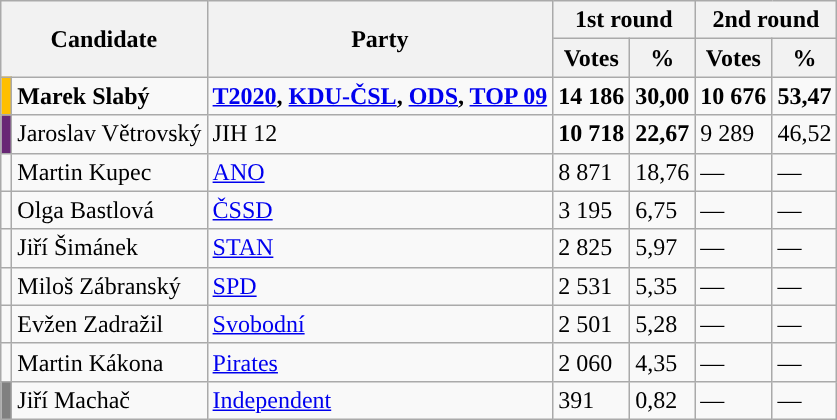<table class="wikitable sortable">
<tr>
<th colspan="2" rowspan="2">Candidate</th>
<th rowspan="2">Party</th>
<th colspan="2">1st round</th>
<th colspan="2">2nd round</th>
</tr>
<tr>
<th>Votes</th>
<th>%</th>
<th>Votes</th>
<th>%</th>
</tr>
<tr>
<td style="background-color:#ffbf00;"></td>
<td><strong>Marek Slabý</strong></td>
<td><strong><a href='#'>T2020</a>, <a href='#'>KDU-ČSL</a>, <a href='#'>ODS</a>, <a href='#'>TOP 09</a></strong></td>
<td><strong>14 186</strong></td>
<td><strong>30,00</strong></td>
<td><strong>10 676</strong></td>
<td><strong>53,47</strong></td>
</tr>
<tr>
<td style="background-color:#682775;"></td>
<td>Jaroslav Větrovský</td>
<td>JIH 12</td>
<td><strong>10 718</strong></td>
<td><strong>22,67</strong></td>
<td>9 289</td>
<td>46,52</td>
</tr>
<tr>
<td style="background-color:"></td>
<td>Martin Kupec</td>
<td><a href='#'>ANO</a></td>
<td>8 871</td>
<td>18,76</td>
<td>—</td>
<td>—</td>
</tr>
<tr>
<td style="background-color:"></td>
<td>Olga Bastlová</td>
<td><a href='#'>ČSSD</a></td>
<td>3 195</td>
<td>6,75</td>
<td>—</td>
<td>—</td>
</tr>
<tr>
<td style="background-color:"></td>
<td>Jiří Šimánek</td>
<td><a href='#'>STAN</a></td>
<td>2 825</td>
<td>5,97</td>
<td>—</td>
<td>—</td>
</tr>
<tr>
<td style="background-color:"></td>
<td>Miloš Zábranský</td>
<td><a href='#'>SPD</a></td>
<td>2 531</td>
<td>5,35</td>
<td>—</td>
<td>—</td>
</tr>
<tr>
<td style="background-color:"></td>
<td>Evžen Zadražil</td>
<td><a href='#'>Svobodní</a></td>
<td>2 501</td>
<td>5,28</td>
<td>—</td>
<td>—</td>
</tr>
<tr>
<td style="background-color:"></td>
<td>Martin Kákona</td>
<td><a href='#'>Pirates</a></td>
<td>2 060</td>
<td>4,35</td>
<td>—</td>
<td>—</td>
</tr>
<tr>
<td style="background-color:grey"></td>
<td>Jiří Machač</td>
<td><a href='#'>Independent</a></td>
<td>391</td>
<td>0,82</td>
<td>—</td>
<td>—</td>
</tr>
</table>
